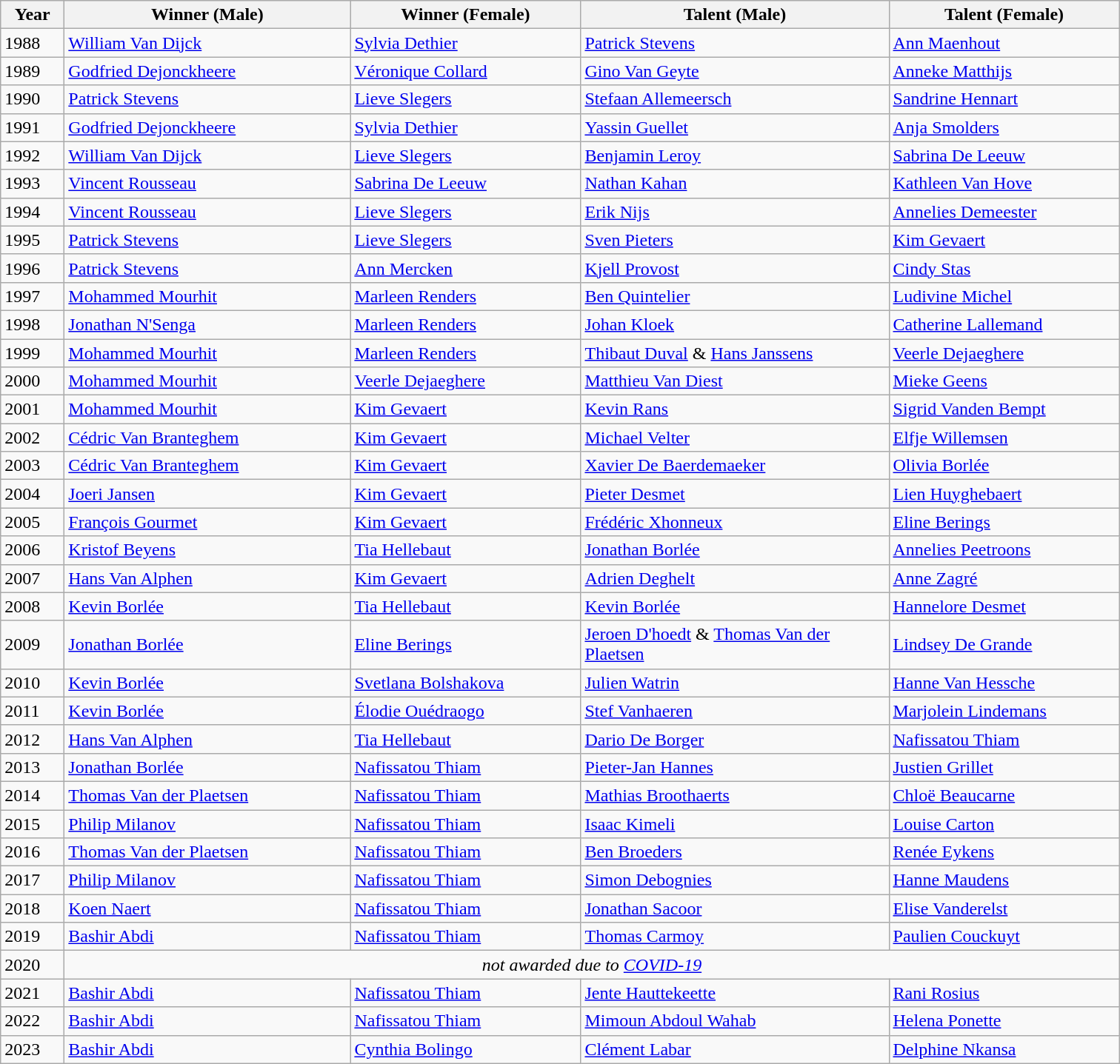<table class="wikitable sortable">
<tr>
<th width=50>Year</th>
<th width=250>Winner (Male)</th>
<th width=200>Winner (Female)</th>
<th width=270>Talent (Male)</th>
<th width=200>Talent (Female)</th>
</tr>
<tr>
<td>1988</td>
<td><a href='#'>William Van Dijck</a></td>
<td><a href='#'>Sylvia Dethier</a></td>
<td><a href='#'>Patrick Stevens</a></td>
<td><a href='#'>Ann Maenhout</a></td>
</tr>
<tr>
<td>1989</td>
<td><a href='#'>Godfried Dejonckheere</a></td>
<td><a href='#'>Véronique Collard</a></td>
<td><a href='#'>Gino Van Geyte</a></td>
<td><a href='#'>Anneke Matthijs</a></td>
</tr>
<tr>
<td>1990</td>
<td><a href='#'>Patrick Stevens</a></td>
<td><a href='#'>Lieve Slegers</a></td>
<td><a href='#'>Stefaan Allemeersch</a></td>
<td><a href='#'>Sandrine Hennart</a></td>
</tr>
<tr>
<td>1991</td>
<td><a href='#'>Godfried Dejonckheere</a></td>
<td><a href='#'>Sylvia Dethier</a></td>
<td><a href='#'>Yassin Guellet</a></td>
<td><a href='#'>Anja Smolders</a></td>
</tr>
<tr>
<td>1992</td>
<td><a href='#'>William Van Dijck</a></td>
<td><a href='#'>Lieve Slegers</a></td>
<td><a href='#'>Benjamin Leroy</a></td>
<td><a href='#'>Sabrina De Leeuw</a></td>
</tr>
<tr>
<td>1993</td>
<td><a href='#'>Vincent Rousseau</a></td>
<td><a href='#'>Sabrina De Leeuw</a></td>
<td><a href='#'>Nathan Kahan</a></td>
<td><a href='#'>Kathleen Van Hove</a></td>
</tr>
<tr>
<td>1994</td>
<td><a href='#'>Vincent Rousseau</a></td>
<td><a href='#'>Lieve Slegers</a></td>
<td><a href='#'>Erik Nijs</a></td>
<td><a href='#'>Annelies Demeester</a></td>
</tr>
<tr>
<td>1995</td>
<td><a href='#'>Patrick Stevens</a></td>
<td><a href='#'>Lieve Slegers</a></td>
<td><a href='#'>Sven Pieters</a></td>
<td><a href='#'>Kim Gevaert</a></td>
</tr>
<tr>
<td>1996</td>
<td><a href='#'>Patrick Stevens</a></td>
<td><a href='#'>Ann Mercken</a></td>
<td><a href='#'>Kjell Provost</a></td>
<td><a href='#'>Cindy Stas</a></td>
</tr>
<tr>
<td>1997</td>
<td><a href='#'>Mohammed Mourhit</a></td>
<td><a href='#'>Marleen Renders</a></td>
<td><a href='#'>Ben Quintelier</a></td>
<td><a href='#'>Ludivine Michel</a></td>
</tr>
<tr>
<td>1998</td>
<td><a href='#'>Jonathan N'Senga</a></td>
<td><a href='#'>Marleen Renders</a></td>
<td><a href='#'>Johan Kloek</a></td>
<td><a href='#'>Catherine Lallemand</a></td>
</tr>
<tr>
<td>1999</td>
<td><a href='#'>Mohammed Mourhit</a></td>
<td><a href='#'>Marleen Renders</a></td>
<td><a href='#'>Thibaut Duval</a> & <a href='#'>Hans Janssens</a></td>
<td><a href='#'>Veerle Dejaeghere</a></td>
</tr>
<tr>
<td>2000</td>
<td><a href='#'>Mohammed Mourhit</a></td>
<td><a href='#'>Veerle Dejaeghere</a></td>
<td><a href='#'>Matthieu Van Diest</a></td>
<td><a href='#'>Mieke Geens</a></td>
</tr>
<tr>
<td>2001</td>
<td><a href='#'>Mohammed Mourhit</a></td>
<td><a href='#'>Kim Gevaert</a></td>
<td><a href='#'>Kevin Rans</a></td>
<td><a href='#'>Sigrid Vanden Bempt</a></td>
</tr>
<tr>
<td>2002</td>
<td><a href='#'>Cédric Van Branteghem</a></td>
<td><a href='#'>Kim Gevaert</a></td>
<td><a href='#'>Michael Velter</a></td>
<td><a href='#'>Elfje Willemsen</a></td>
</tr>
<tr>
<td>2003</td>
<td><a href='#'>Cédric Van Branteghem</a></td>
<td><a href='#'>Kim Gevaert</a></td>
<td><a href='#'>Xavier De Baerdemaeker</a></td>
<td><a href='#'>Olivia Borlée</a></td>
</tr>
<tr>
<td>2004</td>
<td><a href='#'>Joeri Jansen</a></td>
<td><a href='#'>Kim Gevaert</a></td>
<td><a href='#'>Pieter Desmet</a></td>
<td><a href='#'>Lien Huyghebaert</a></td>
</tr>
<tr>
<td>2005</td>
<td><a href='#'>François Gourmet</a></td>
<td><a href='#'>Kim Gevaert</a></td>
<td><a href='#'>Frédéric Xhonneux</a></td>
<td><a href='#'>Eline Berings</a></td>
</tr>
<tr>
<td>2006</td>
<td><a href='#'>Kristof Beyens</a></td>
<td><a href='#'>Tia Hellebaut</a></td>
<td><a href='#'>Jonathan Borlée</a></td>
<td><a href='#'>Annelies Peetroons</a></td>
</tr>
<tr>
<td>2007</td>
<td><a href='#'>Hans Van Alphen</a></td>
<td><a href='#'>Kim Gevaert</a></td>
<td><a href='#'>Adrien Deghelt</a></td>
<td><a href='#'>Anne Zagré</a></td>
</tr>
<tr>
<td>2008</td>
<td><a href='#'>Kevin Borlée</a></td>
<td><a href='#'>Tia Hellebaut</a></td>
<td><a href='#'>Kevin Borlée</a></td>
<td><a href='#'>Hannelore Desmet</a></td>
</tr>
<tr>
<td>2009</td>
<td><a href='#'>Jonathan Borlée</a></td>
<td><a href='#'>Eline Berings</a></td>
<td><a href='#'>Jeroen D'hoedt</a> & <a href='#'>Thomas Van der Plaetsen</a></td>
<td><a href='#'>Lindsey De Grande</a></td>
</tr>
<tr>
<td>2010</td>
<td><a href='#'>Kevin Borlée</a></td>
<td><a href='#'>Svetlana Bolshakova</a></td>
<td><a href='#'>Julien Watrin</a></td>
<td><a href='#'>Hanne Van Hessche</a></td>
</tr>
<tr>
<td>2011</td>
<td><a href='#'>Kevin Borlée</a></td>
<td><a href='#'>Élodie Ouédraogo</a></td>
<td><a href='#'>Stef Vanhaeren</a></td>
<td><a href='#'>Marjolein Lindemans</a></td>
</tr>
<tr>
<td>2012</td>
<td><a href='#'>Hans Van Alphen</a></td>
<td><a href='#'>Tia Hellebaut</a></td>
<td><a href='#'>Dario De Borger</a></td>
<td><a href='#'>Nafissatou Thiam</a></td>
</tr>
<tr>
<td>2013</td>
<td><a href='#'>Jonathan Borlée</a></td>
<td><a href='#'>Nafissatou Thiam</a></td>
<td><a href='#'>Pieter-Jan Hannes</a></td>
<td><a href='#'>Justien Grillet</a></td>
</tr>
<tr>
<td>2014</td>
<td><a href='#'>Thomas Van der Plaetsen</a></td>
<td><a href='#'>Nafissatou Thiam</a></td>
<td><a href='#'>Mathias Broothaerts</a></td>
<td><a href='#'>Chloë Beaucarne</a></td>
</tr>
<tr>
<td>2015</td>
<td><a href='#'>Philip Milanov</a></td>
<td><a href='#'>Nafissatou Thiam</a></td>
<td><a href='#'>Isaac Kimeli</a></td>
<td><a href='#'>Louise Carton</a></td>
</tr>
<tr>
<td>2016</td>
<td><a href='#'>Thomas Van der Plaetsen</a></td>
<td><a href='#'>Nafissatou Thiam</a></td>
<td><a href='#'>Ben Broeders</a></td>
<td><a href='#'>Renée Eykens</a></td>
</tr>
<tr>
<td>2017</td>
<td><a href='#'>Philip Milanov</a></td>
<td><a href='#'>Nafissatou Thiam</a></td>
<td><a href='#'>Simon Debognies</a></td>
<td><a href='#'>Hanne Maudens</a></td>
</tr>
<tr>
<td>2018</td>
<td><a href='#'>Koen Naert</a></td>
<td><a href='#'>Nafissatou Thiam</a></td>
<td><a href='#'>Jonathan Sacoor</a></td>
<td><a href='#'>Elise Vanderelst</a></td>
</tr>
<tr>
<td>2019</td>
<td><a href='#'>Bashir Abdi</a></td>
<td><a href='#'>Nafissatou Thiam</a></td>
<td><a href='#'>Thomas Carmoy</a></td>
<td><a href='#'>Paulien Couckuyt</a></td>
</tr>
<tr>
<td>2020</td>
<td colspan=4 align="center"><em>not awarded due to <a href='#'>COVID-19</a></em></td>
</tr>
<tr>
<td>2021</td>
<td><a href='#'>Bashir Abdi</a></td>
<td><a href='#'>Nafissatou Thiam</a></td>
<td><a href='#'>Jente Hauttekeette</a></td>
<td><a href='#'>Rani Rosius</a></td>
</tr>
<tr>
<td>2022</td>
<td><a href='#'>Bashir Abdi</a></td>
<td><a href='#'>Nafissatou Thiam</a></td>
<td><a href='#'>Mimoun Abdoul Wahab</a></td>
<td><a href='#'>Helena Ponette</a></td>
</tr>
<tr>
<td>2023</td>
<td><a href='#'>Bashir Abdi</a></td>
<td><a href='#'>Cynthia Bolingo</a></td>
<td><a href='#'>Clément Labar</a></td>
<td><a href='#'>Delphine Nkansa</a></td>
</tr>
</table>
